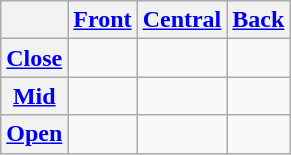<table class="wikitable" style=text-align:center>
<tr>
<th></th>
<th><a href='#'>Front</a></th>
<th><a href='#'>Central</a></th>
<th><a href='#'>Back</a></th>
</tr>
<tr>
<th><a href='#'>Close</a></th>
<td></td>
<td></td>
<td></td>
</tr>
<tr>
<th><a href='#'>Mid</a></th>
<td></td>
<td></td>
<td></td>
</tr>
<tr>
<th><a href='#'>Open</a></th>
<td></td>
<td></td>
<td></td>
</tr>
</table>
